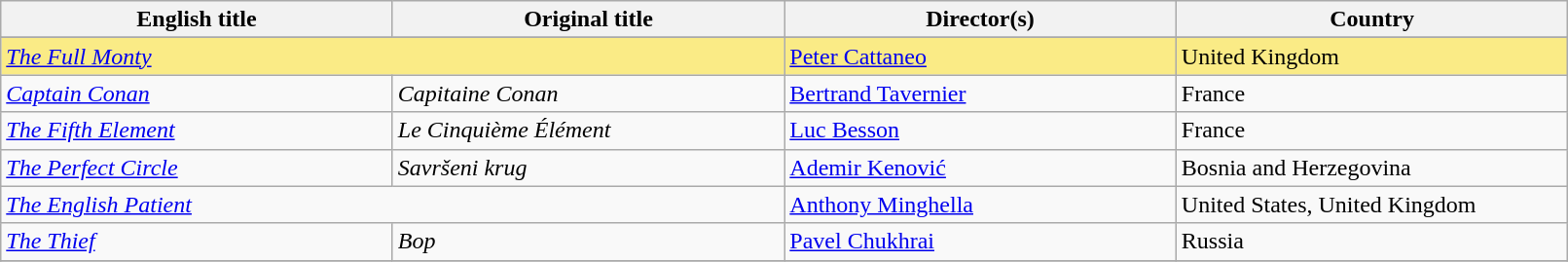<table class="sortable wikitable" width="85%" cellpadding="5">
<tr>
<th width="20%">English title</th>
<th width="20%">Original title</th>
<th width="20%">Director(s)</th>
<th width="20%">Country</th>
</tr>
<tr>
</tr>
<tr style="background:#FAEB86">
<td colspan=2><em><a href='#'>The Full Monty</a></em></td>
<td><a href='#'>Peter Cattaneo</a></td>
<td>United Kingdom</td>
</tr>
<tr>
<td><em><a href='#'>Captain Conan</a></em></td>
<td><em>Capitaine Conan</em></td>
<td><a href='#'>Bertrand Tavernier</a></td>
<td>France</td>
</tr>
<tr>
<td><em><a href='#'>The Fifth Element</a></em></td>
<td><em>Le Cinquième Élément</em></td>
<td><a href='#'>Luc Besson</a></td>
<td>France</td>
</tr>
<tr>
<td><em><a href='#'>The Perfect Circle</a></em></td>
<td><em>Savršeni krug</em></td>
<td><a href='#'>Ademir Kenović</a></td>
<td>Bosnia and Herzegovina</td>
</tr>
<tr>
<td colspan=2><em><a href='#'>The English Patient</a></em></td>
<td><a href='#'>Anthony Minghella</a></td>
<td>United States, United Kingdom</td>
</tr>
<tr>
<td><em><a href='#'>The Thief</a></em></td>
<td><em>Вор</em></td>
<td><a href='#'>Pavel Chukhrai</a></td>
<td>Russia</td>
</tr>
<tr>
</tr>
</table>
